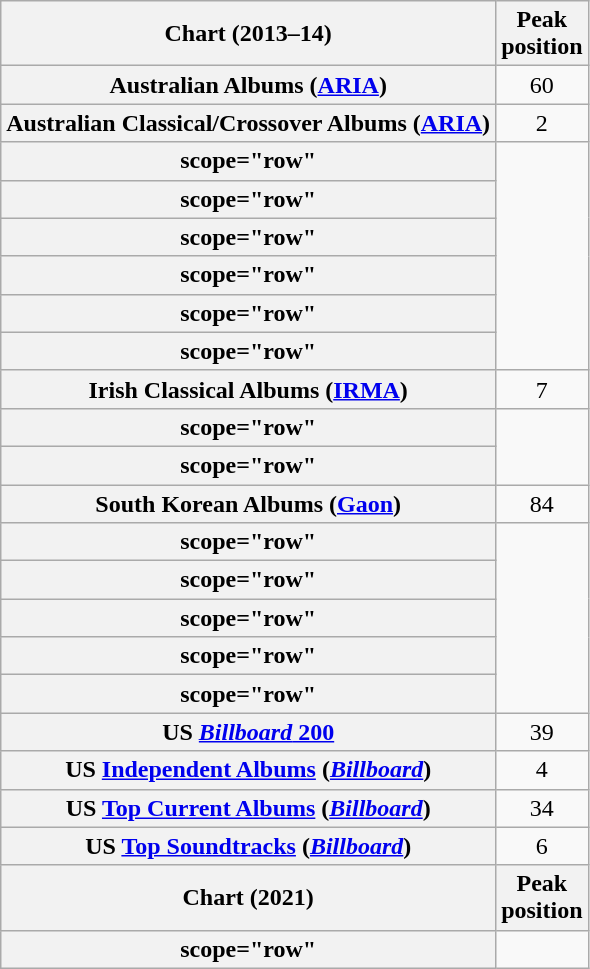<table class="wikitable plainrowheaders sortable" style="text-align:center;">
<tr>
<th scope="col">Chart (2013–14)</th>
<th scope="col">Peak<br>position</th>
</tr>
<tr>
<th scope="row">Australian Albums (<a href='#'>ARIA</a>)</th>
<td>60</td>
</tr>
<tr>
<th scope="row">Australian Classical/Crossover Albums (<a href='#'>ARIA</a>)</th>
<td>2</td>
</tr>
<tr>
<th>scope="row" </th>
</tr>
<tr>
<th>scope="row" </th>
</tr>
<tr>
<th>scope="row" </th>
</tr>
<tr>
<th>scope="row" </th>
</tr>
<tr>
<th>scope="row" </th>
</tr>
<tr>
<th>scope="row" </th>
</tr>
<tr>
<th scope="row">Irish Classical Albums (<a href='#'>IRMA</a>)</th>
<td>7</td>
</tr>
<tr>
<th>scope="row" </th>
</tr>
<tr>
<th>scope="row" </th>
</tr>
<tr>
<th scope="row">South Korean Albums (<a href='#'>Gaon</a>)</th>
<td>84</td>
</tr>
<tr>
<th>scope="row" </th>
</tr>
<tr>
<th>scope="row" </th>
</tr>
<tr>
<th>scope="row" </th>
</tr>
<tr>
<th>scope="row" </th>
</tr>
<tr>
<th>scope="row" </th>
</tr>
<tr>
<th scope="row">US <a href='#'><em>Billboard</em> 200</a></th>
<td>39</td>
</tr>
<tr>
<th scope="row">US <a href='#'>Independent Albums</a> (<em><a href='#'>Billboard</a></em>)</th>
<td>4</td>
</tr>
<tr>
<th scope="row">US <a href='#'>Top Current Albums</a> (<em><a href='#'>Billboard</a></em>)</th>
<td>34</td>
</tr>
<tr>
<th scope="row">US <a href='#'>Top Soundtracks</a> (<em><a href='#'>Billboard</a></em>)</th>
<td>6</td>
</tr>
<tr>
<th scope="col">Chart (2021)</th>
<th scope="col">Peak<br>position</th>
</tr>
<tr>
<th>scope="row" </th>
</tr>
</table>
